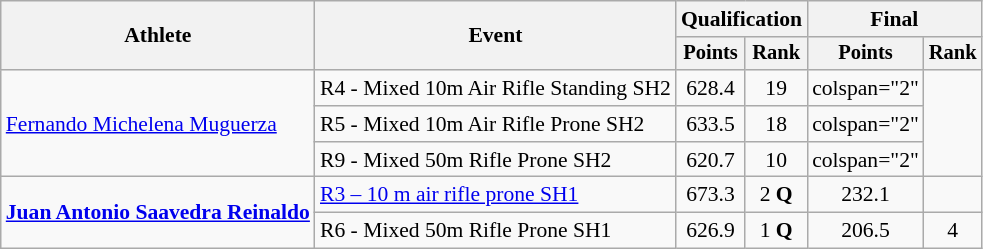<table class="wikitable" style="font-size:90%">
<tr>
<th rowspan="2">Athlete</th>
<th rowspan="2">Event</th>
<th colspan="2">Qualification</th>
<th colspan="2">Final</th>
</tr>
<tr style="font-size:95%">
<th>Points</th>
<th>Rank</th>
<th>Points</th>
<th>Rank</th>
</tr>
<tr align=center>
<td rowspan="3" align="left"><a href='#'>Fernando Michelena Muguerza</a></td>
<td align=left>R4 - Mixed 10m Air Rifle Standing SH2</td>
<td>628.4</td>
<td>19</td>
<td>colspan="2" </td>
</tr>
<tr align=center>
<td align="left">R5 - Mixed 10m Air Rifle Prone SH2</td>
<td>633.5</td>
<td>18</td>
<td>colspan="2" </td>
</tr>
<tr align=center>
<td align="left">R9 - Mixed 50m Rifle Prone SH2</td>
<td>620.7</td>
<td>10</td>
<td>colspan="2" </td>
</tr>
<tr align="center">
<td rowspan="2" align="left"><strong><a href='#'>Juan Antonio Saavedra Reinaldo</a></strong></td>
<td align="left"><a href='#'>R3 – 10 m air rifle prone SH1</a></td>
<td>673.3</td>
<td>2 <strong>Q</strong></td>
<td>232.1</td>
<td></td>
</tr>
<tr align=center>
<td align="left">R6 - Mixed 50m Rifle Prone SH1</td>
<td>626.9</td>
<td>1 <strong>Q</strong></td>
<td>206.5</td>
<td>4</td>
</tr>
</table>
